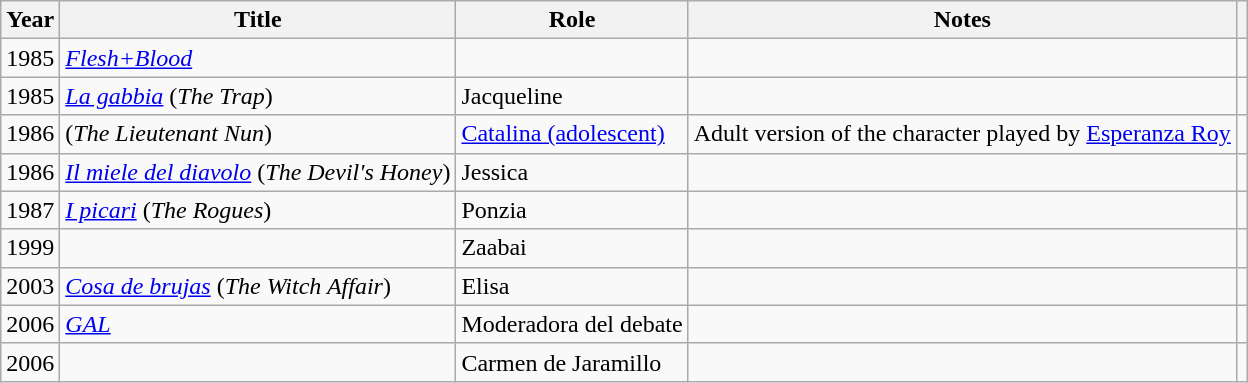<table class="wikitable sortable">
<tr>
<th>Year</th>
<th>Title</th>
<th>Role</th>
<th class="unsortable">Notes</th>
<th></th>
</tr>
<tr>
<td align = "center">1985</td>
<td><em><a href='#'>Flesh+Blood</a></em></td>
<td></td>
<td></td>
<td align = "center"></td>
</tr>
<tr>
<td align = "center">1985</td>
<td><em><a href='#'>La gabbia</a></em> (<em>The Trap</em>)</td>
<td>Jacqueline</td>
<td></td>
<td align = "center"></td>
</tr>
<tr>
<td align = "center">1986</td>
<td><em></em> (<em>The Lieutenant Nun</em>)</td>
<td><a href='#'>Catalina (adolescent)</a></td>
<td>Adult version of the character played by <a href='#'>Esperanza Roy</a></td>
<td align = "center"></td>
</tr>
<tr>
<td align = "center">1986</td>
<td><em><a href='#'>Il miele del diavolo</a></em> (<em>The Devil's Honey</em>)</td>
<td>Jessica</td>
<td></td>
<td align = "center"></td>
</tr>
<tr>
<td align = "center">1987</td>
<td><em><a href='#'>I picari</a></em> (<em>The Rogues</em>)</td>
<td>Ponzia</td>
<td></td>
<td align = "center"></td>
</tr>
<tr>
<td align = "center">1999</td>
<td><em></em></td>
<td>Zaabai</td>
<td></td>
<td align = "center"></td>
</tr>
<tr>
<td align = "center">2003</td>
<td><em><a href='#'>Cosa de brujas</a></em> (<em>The Witch Affair</em>)</td>
<td>Elisa</td>
<td></td>
<td align =" center"></td>
</tr>
<tr>
<td align = "center">2006</td>
<td><em><a href='#'>GAL</a></em></td>
<td>Moderadora del debate</td>
<td></td>
<td align = "center"></td>
</tr>
<tr>
<td align = "center">2006</td>
<td><em></em></td>
<td>Carmen de Jaramillo</td>
<td></td>
<td align = "center"></td>
</tr>
</table>
